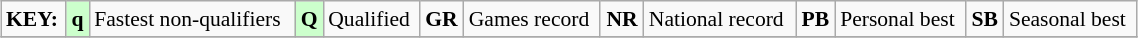<table class="wikitable" style="margin:0.5em auto; font-size:90%;position:relative;" width=60%>
<tr>
<td><strong>KEY:</strong></td>
<td bgcolor=ccffcc align=center><strong>q</strong></td>
<td>Fastest non-qualifiers</td>
<td bgcolor=ccffcc align=center><strong>Q</strong></td>
<td>Qualified</td>
<td align=center><strong>GR</strong></td>
<td>Games record</td>
<td align=center><strong>NR</strong></td>
<td>National record</td>
<td align=center><strong>PB</strong></td>
<td>Personal best</td>
<td align=center><strong>SB</strong></td>
<td>Seasonal best</td>
</tr>
<tr>
</tr>
</table>
